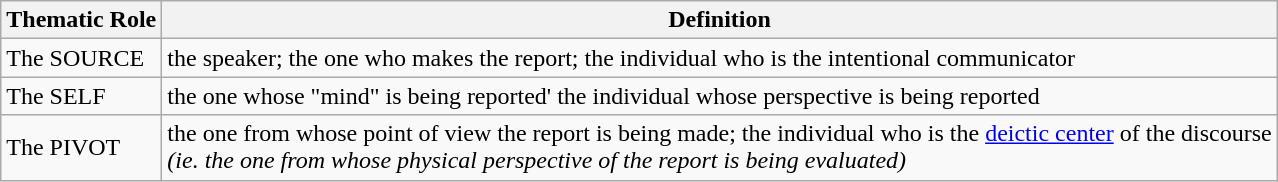<table class="wikitable">
<tr>
<th>Thematic Role</th>
<th>Definition</th>
</tr>
<tr>
<td>The SOURCE</td>
<td>the speaker; the one who makes the report; the individual who is the intentional communicator</td>
</tr>
<tr>
<td>The SELF</td>
<td>the one whose "mind" is being reported' the individual whose perspective is being reported</td>
</tr>
<tr>
<td>The PIVOT</td>
<td>the one from whose point of view the report is being made; the individual who is the <a href='#'>deictic center</a> of the discourse<br><em>(ie. the one from whose physical perspective of the report is being evaluated)</em></td>
</tr>
</table>
